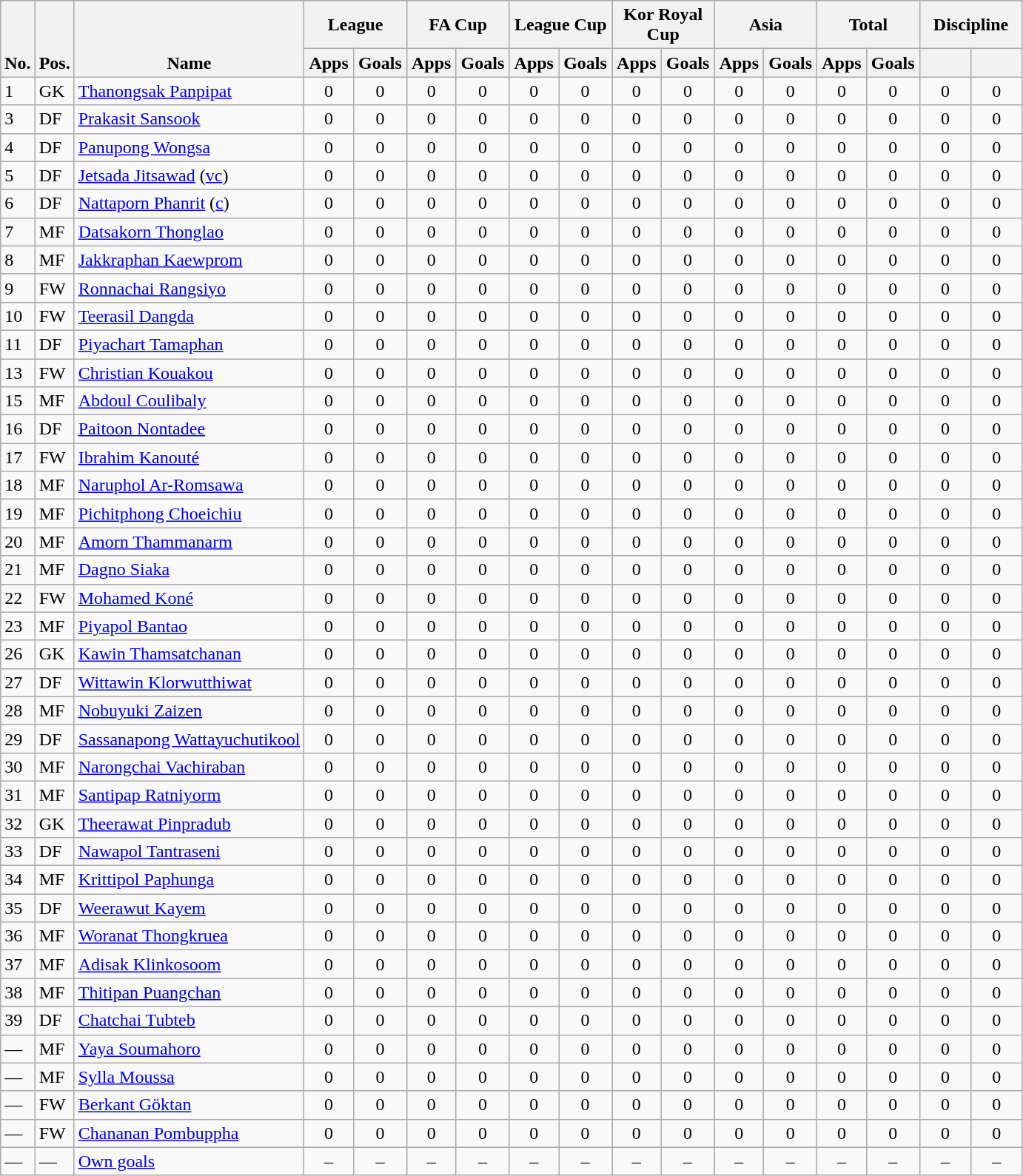<table class="wikitable" style="text-align:center">
<tr>
<th rowspan="2" valign="bottom">No.</th>
<th rowspan="2" valign="bottom">Pos.</th>
<th rowspan="2" valign="bottom">Name</th>
<th colspan="2" width="85">League</th>
<th colspan="2" width="85">FA Cup</th>
<th colspan="2" width="85">League Cup</th>
<th colspan="2" width="85">Kor Royal Cup</th>
<th colspan="2" width="85">Asia</th>
<th colspan="2" width="85">Total</th>
<th colspan="2" width="85">Discipline</th>
</tr>
<tr>
<th>Apps</th>
<th>Goals</th>
<th>Apps</th>
<th>Goals</th>
<th>Apps</th>
<th>Goals</th>
<th>Apps</th>
<th>Goals</th>
<th>Apps</th>
<th>Goals</th>
<th>Apps</th>
<th>Goals</th>
<th></th>
<th></th>
</tr>
<tr>
<td align="left">1</td>
<td align="left">GK</td>
<td align="left"> <a href='#'>Thanongsak Panpipat</a></td>
<td>0</td>
<td>0</td>
<td>0</td>
<td>0</td>
<td>0</td>
<td>0</td>
<td>0</td>
<td>0</td>
<td>0</td>
<td>0</td>
<td>0</td>
<td>0</td>
<td>0</td>
<td>0</td>
</tr>
<tr>
<td align="left">3</td>
<td align="left">DF</td>
<td align="left"> <a href='#'>Prakasit Sansook</a></td>
<td>0</td>
<td>0</td>
<td>0</td>
<td>0</td>
<td>0</td>
<td>0</td>
<td>0</td>
<td>0</td>
<td>0</td>
<td>0</td>
<td>0</td>
<td>0</td>
<td>0</td>
<td>0</td>
</tr>
<tr>
<td align="left">4</td>
<td align="left">DF</td>
<td align="left"> <a href='#'>Panupong Wongsa</a></td>
<td>0</td>
<td>0</td>
<td>0</td>
<td>0</td>
<td>0</td>
<td>0</td>
<td>0</td>
<td>0</td>
<td>0</td>
<td>0</td>
<td>0</td>
<td>0</td>
<td>0</td>
<td>0</td>
</tr>
<tr>
<td align="left">5</td>
<td align="left">DF</td>
<td align="left"> <a href='#'>Jetsada Jitsawad</a> (<a href='#'>vc</a>)</td>
<td>0</td>
<td>0</td>
<td>0</td>
<td>0</td>
<td>0</td>
<td>0</td>
<td>0</td>
<td>0</td>
<td>0</td>
<td>0</td>
<td>0</td>
<td>0</td>
<td>0</td>
<td>0</td>
</tr>
<tr>
<td align="left">6</td>
<td align="left">DF</td>
<td align="left"> <a href='#'>Nattaporn Phanrit</a> (<a href='#'>c</a>)</td>
<td>0</td>
<td>0</td>
<td>0</td>
<td>0</td>
<td>0</td>
<td>0</td>
<td>0</td>
<td>0</td>
<td>0</td>
<td>0</td>
<td>0</td>
<td>0</td>
<td>0</td>
<td>0</td>
</tr>
<tr>
<td align="left">7</td>
<td align="left">MF</td>
<td align="left"> <a href='#'>Datsakorn Thonglao</a></td>
<td>0</td>
<td>0</td>
<td>0</td>
<td>0</td>
<td>0</td>
<td>0</td>
<td>0</td>
<td>0</td>
<td>0</td>
<td>0</td>
<td>0</td>
<td>0</td>
<td>0</td>
<td>0</td>
</tr>
<tr>
<td align="left">8</td>
<td align="left">MF</td>
<td align="left"> <a href='#'>Jakkraphan Kaewprom</a></td>
<td>0</td>
<td>0</td>
<td>0</td>
<td>0</td>
<td>0</td>
<td>0</td>
<td>0</td>
<td>0</td>
<td>0</td>
<td>0</td>
<td>0</td>
<td>0</td>
<td>0</td>
<td>0</td>
</tr>
<tr>
<td align="left">9</td>
<td align="left">FW</td>
<td align="left"> <a href='#'>Ronnachai Rangsiyo</a></td>
<td>0</td>
<td>0</td>
<td>0</td>
<td>0</td>
<td>0</td>
<td>0</td>
<td>0</td>
<td>0</td>
<td>0</td>
<td>0</td>
<td>0</td>
<td>0</td>
<td>0</td>
<td>0</td>
</tr>
<tr>
<td align="left">10</td>
<td align="left">FW</td>
<td align="left"> <a href='#'>Teerasil Dangda</a></td>
<td>0</td>
<td>0</td>
<td>0</td>
<td>0</td>
<td>0</td>
<td>0</td>
<td>0</td>
<td>0</td>
<td>0</td>
<td>0</td>
<td>0</td>
<td>0</td>
<td>0</td>
<td>0</td>
</tr>
<tr>
<td align="left">11</td>
<td align="left">DF</td>
<td align="left"> <a href='#'>Piyachart Tamaphan</a></td>
<td>0</td>
<td>0</td>
<td>0</td>
<td>0</td>
<td>0</td>
<td>0</td>
<td>0</td>
<td>0</td>
<td>0</td>
<td>0</td>
<td>0</td>
<td>0</td>
<td>0</td>
<td>0</td>
</tr>
<tr>
<td align="left">13</td>
<td align="left">FW</td>
<td align="left"> <a href='#'>Christian Kouakou</a></td>
<td>0</td>
<td>0</td>
<td>0</td>
<td>0</td>
<td>0</td>
<td>0</td>
<td>0</td>
<td>0</td>
<td>0</td>
<td>0</td>
<td>0</td>
<td>0</td>
<td>0</td>
<td>0</td>
</tr>
<tr>
<td align="left">15</td>
<td align="left">MF</td>
<td align="left"> <a href='#'>Abdoul Coulibaly</a></td>
<td>0</td>
<td>0</td>
<td>0</td>
<td>0</td>
<td>0</td>
<td>0</td>
<td>0</td>
<td>0</td>
<td>0</td>
<td>0</td>
<td>0</td>
<td>0</td>
<td>0</td>
<td>0</td>
</tr>
<tr>
<td align="left">16</td>
<td align="left">DF</td>
<td align="left"> <a href='#'>Paitoon Nontadee</a></td>
<td>0</td>
<td>0</td>
<td>0</td>
<td>0</td>
<td>0</td>
<td>0</td>
<td>0</td>
<td>0</td>
<td>0</td>
<td>0</td>
<td>0</td>
<td>0</td>
<td>0</td>
<td>0</td>
</tr>
<tr>
<td align="left">17</td>
<td align="left">FW</td>
<td align="left"> <a href='#'>Ibrahim Kanouté</a></td>
<td>0</td>
<td>0</td>
<td>0</td>
<td>0</td>
<td>0</td>
<td>0</td>
<td>0</td>
<td>0</td>
<td>0</td>
<td>0</td>
<td>0</td>
<td>0</td>
<td>0</td>
<td>0</td>
</tr>
<tr>
<td align="left">18</td>
<td align="left">MF</td>
<td align="left"> <a href='#'>Naruphol Ar-Romsawa</a></td>
<td>0</td>
<td>0</td>
<td>0</td>
<td>0</td>
<td>0</td>
<td>0</td>
<td>0</td>
<td>0</td>
<td>0</td>
<td>0</td>
<td>0</td>
<td>0</td>
<td>0</td>
<td>0</td>
</tr>
<tr>
<td align="left">19</td>
<td align="left">MF</td>
<td align="left"> <a href='#'>Pichitphong Choeichiu</a></td>
<td>0</td>
<td>0</td>
<td>0</td>
<td>0</td>
<td>0</td>
<td>0</td>
<td>0</td>
<td>0</td>
<td>0</td>
<td>0</td>
<td>0</td>
<td>0</td>
<td>0</td>
<td>0</td>
</tr>
<tr>
<td align="left">20</td>
<td align="left">MF</td>
<td align="left"> <a href='#'>Amorn Thammanarm</a></td>
<td>0</td>
<td>0</td>
<td>0</td>
<td>0</td>
<td>0</td>
<td>0</td>
<td>0</td>
<td>0</td>
<td>0</td>
<td>0</td>
<td>0</td>
<td>0</td>
<td>0</td>
<td>0</td>
</tr>
<tr>
<td align="left">21</td>
<td align="left">MF</td>
<td align="left"> <a href='#'>Dagno Siaka</a></td>
<td>0</td>
<td>0</td>
<td>0</td>
<td>0</td>
<td>0</td>
<td>0</td>
<td>0</td>
<td>0</td>
<td>0</td>
<td>0</td>
<td>0</td>
<td>0</td>
<td>0</td>
<td>0</td>
</tr>
<tr>
<td align="left">22</td>
<td align="left">FW</td>
<td align="left"> <a href='#'>Mohamed Koné</a></td>
<td>0</td>
<td>0</td>
<td>0</td>
<td>0</td>
<td>0</td>
<td>0</td>
<td>0</td>
<td>0</td>
<td>0</td>
<td>0</td>
<td>0</td>
<td>0</td>
<td>0</td>
<td>0</td>
</tr>
<tr>
<td align="left">23</td>
<td align="left">MF</td>
<td align="left"> <a href='#'>Piyapol Bantao</a></td>
<td>0</td>
<td>0</td>
<td>0</td>
<td>0</td>
<td>0</td>
<td>0</td>
<td>0</td>
<td>0</td>
<td>0</td>
<td>0</td>
<td>0</td>
<td>0</td>
<td>0</td>
<td>0</td>
</tr>
<tr>
<td align="left">26</td>
<td align="left">GK</td>
<td align="left"> <a href='#'>Kawin Thamsatchanan</a></td>
<td>0</td>
<td>0</td>
<td>0</td>
<td>0</td>
<td>0</td>
<td>0</td>
<td>0</td>
<td>0</td>
<td>0</td>
<td>0</td>
<td>0</td>
<td>0</td>
<td>0</td>
<td>0</td>
</tr>
<tr>
<td align="left">27</td>
<td align="left">DF</td>
<td align="left"> <a href='#'>Wittawin Klorwutthiwat</a></td>
<td>0</td>
<td>0</td>
<td>0</td>
<td>0</td>
<td>0</td>
<td>0</td>
<td>0</td>
<td>0</td>
<td>0</td>
<td>0</td>
<td>0</td>
<td>0</td>
<td>0</td>
<td>0</td>
</tr>
<tr>
<td align="left">28</td>
<td align="left">MF</td>
<td align="left"> <a href='#'>Nobuyuki Zaizen</a></td>
<td>0</td>
<td>0</td>
<td>0</td>
<td>0</td>
<td>0</td>
<td>0</td>
<td>0</td>
<td>0</td>
<td>0</td>
<td>0</td>
<td>0</td>
<td>0</td>
<td>0</td>
<td>0</td>
</tr>
<tr>
<td align="left">29</td>
<td align="left">DF</td>
<td align="left"> <a href='#'>Sassanapong Wattayuchutikool</a></td>
<td>0</td>
<td>0</td>
<td>0</td>
<td>0</td>
<td>0</td>
<td>0</td>
<td>0</td>
<td>0</td>
<td>0</td>
<td>0</td>
<td>0</td>
<td>0</td>
<td>0</td>
<td>0</td>
</tr>
<tr>
<td align="left">30</td>
<td align="left">MF</td>
<td align="left"> <a href='#'>Narongchai Vachiraban</a></td>
<td>0</td>
<td>0</td>
<td>0</td>
<td>0</td>
<td>0</td>
<td>0</td>
<td>0</td>
<td>0</td>
<td>0</td>
<td>0</td>
<td>0</td>
<td>0</td>
<td>0</td>
<td>0</td>
</tr>
<tr>
<td align="left">31</td>
<td align="left">MF</td>
<td align="left"> <a href='#'>Santipap Ratniyorm</a></td>
<td>0</td>
<td>0</td>
<td>0</td>
<td>0</td>
<td>0</td>
<td>0</td>
<td>0</td>
<td>0</td>
<td>0</td>
<td>0</td>
<td>0</td>
<td>0</td>
<td>0</td>
<td>0</td>
</tr>
<tr>
<td align="left">32</td>
<td align="left">GK</td>
<td align="left"> <a href='#'>Theerawat Pinpradub</a></td>
<td>0</td>
<td>0</td>
<td>0</td>
<td>0</td>
<td>0</td>
<td>0</td>
<td>0</td>
<td>0</td>
<td>0</td>
<td>0</td>
<td>0</td>
<td>0</td>
<td>0</td>
<td>0</td>
</tr>
<tr>
<td align="left">33</td>
<td align="left">DF</td>
<td align="left"> <a href='#'>Nawapol Tantraseni</a></td>
<td>0</td>
<td>0</td>
<td>0</td>
<td>0</td>
<td>0</td>
<td>0</td>
<td>0</td>
<td>0</td>
<td>0</td>
<td>0</td>
<td>0</td>
<td>0</td>
<td>0</td>
<td>0</td>
</tr>
<tr>
<td align="left">34</td>
<td align="left">MF</td>
<td align="left"> <a href='#'>Krittipol Paphunga</a></td>
<td>0</td>
<td>0</td>
<td>0</td>
<td>0</td>
<td>0</td>
<td>0</td>
<td>0</td>
<td>0</td>
<td>0</td>
<td>0</td>
<td>0</td>
<td>0</td>
<td>0</td>
<td>0</td>
</tr>
<tr>
<td align="left">35</td>
<td align="left">DF</td>
<td align="left"> <a href='#'>Weerawut Kayem</a></td>
<td>0</td>
<td>0</td>
<td>0</td>
<td>0</td>
<td>0</td>
<td>0</td>
<td>0</td>
<td>0</td>
<td>0</td>
<td>0</td>
<td>0</td>
<td>0</td>
<td>0</td>
<td>0</td>
</tr>
<tr>
<td align="left">36</td>
<td align="left">MF</td>
<td align="left"> <a href='#'>Woranat Thongkruea</a></td>
<td>0</td>
<td>0</td>
<td>0</td>
<td>0</td>
<td>0</td>
<td>0</td>
<td>0</td>
<td>0</td>
<td>0</td>
<td>0</td>
<td>0</td>
<td>0</td>
<td>0</td>
<td>0</td>
</tr>
<tr>
<td align="left">37</td>
<td align="left">MF</td>
<td align="left"> <a href='#'>Adisak Klinkosoom</a></td>
<td>0</td>
<td>0</td>
<td>0</td>
<td>0</td>
<td>0</td>
<td>0</td>
<td>0</td>
<td>0</td>
<td>0</td>
<td>0</td>
<td>0</td>
<td>0</td>
<td>0</td>
<td>0</td>
</tr>
<tr>
<td align="left">38</td>
<td align="left">MF</td>
<td align="left"> <a href='#'>Thitipan Puangchan</a></td>
<td>0</td>
<td>0</td>
<td>0</td>
<td>0</td>
<td>0</td>
<td>0</td>
<td>0</td>
<td>0</td>
<td>0</td>
<td>0</td>
<td>0</td>
<td>0</td>
<td>0</td>
<td>0</td>
</tr>
<tr>
<td align="left">39</td>
<td align="left">DF</td>
<td align="left"> <a href='#'>Chatchai Tubteb</a></td>
<td>0</td>
<td>0</td>
<td>0</td>
<td>0</td>
<td>0</td>
<td>0</td>
<td>0</td>
<td>0</td>
<td>0</td>
<td>0</td>
<td>0</td>
<td>0</td>
<td>0</td>
<td>0</td>
</tr>
<tr>
<td align="left">—</td>
<td align="left">MF</td>
<td align="left"> <a href='#'>Yaya Soumahoro</a></td>
<td>0</td>
<td>0</td>
<td>0</td>
<td>0</td>
<td>0</td>
<td>0</td>
<td>0</td>
<td>0</td>
<td>0</td>
<td>0</td>
<td>0</td>
<td>0</td>
<td>0</td>
<td>0</td>
</tr>
<tr>
<td align="left">—</td>
<td align="left">MF</td>
<td align="left"> <a href='#'>Sylla Moussa</a></td>
<td>0</td>
<td>0</td>
<td>0</td>
<td>0</td>
<td>0</td>
<td>0</td>
<td>0</td>
<td>0</td>
<td>0</td>
<td>0</td>
<td>0</td>
<td>0</td>
<td>0</td>
<td>0</td>
</tr>
<tr>
<td align="left">—</td>
<td align="left">FW</td>
<td align="left"> <a href='#'>Berkant Göktan</a></td>
<td>0</td>
<td>0</td>
<td>0</td>
<td>0</td>
<td>0</td>
<td>0</td>
<td>0</td>
<td>0</td>
<td>0</td>
<td>0</td>
<td>0</td>
<td>0</td>
<td>0</td>
<td>0</td>
</tr>
<tr>
<td align="left">—</td>
<td align="left">FW</td>
<td align="left"> <a href='#'>Chananan Pombuppha</a></td>
<td>0</td>
<td>0</td>
<td>0</td>
<td>0</td>
<td>0</td>
<td>0</td>
<td>0</td>
<td>0</td>
<td>0</td>
<td>0</td>
<td>0</td>
<td>0</td>
<td>0</td>
<td>0</td>
</tr>
<tr>
<td align="left">—</td>
<td align="left">—</td>
<td align="left"><a href='#'>Own goals</a></td>
<td>–</td>
<td>–</td>
<td>–</td>
<td>–</td>
<td>–</td>
<td>–</td>
<td>–</td>
<td>–</td>
<td>–</td>
<td>–</td>
<td>–</td>
<td>–</td>
<td>–</td>
<td>–</td>
</tr>
</table>
